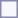<table style="border:1px solid #8888aa; background-color:#f7f8ff; padding:5px; font-size:95%; margin: 0px 12px 12px 0px;">
</table>
